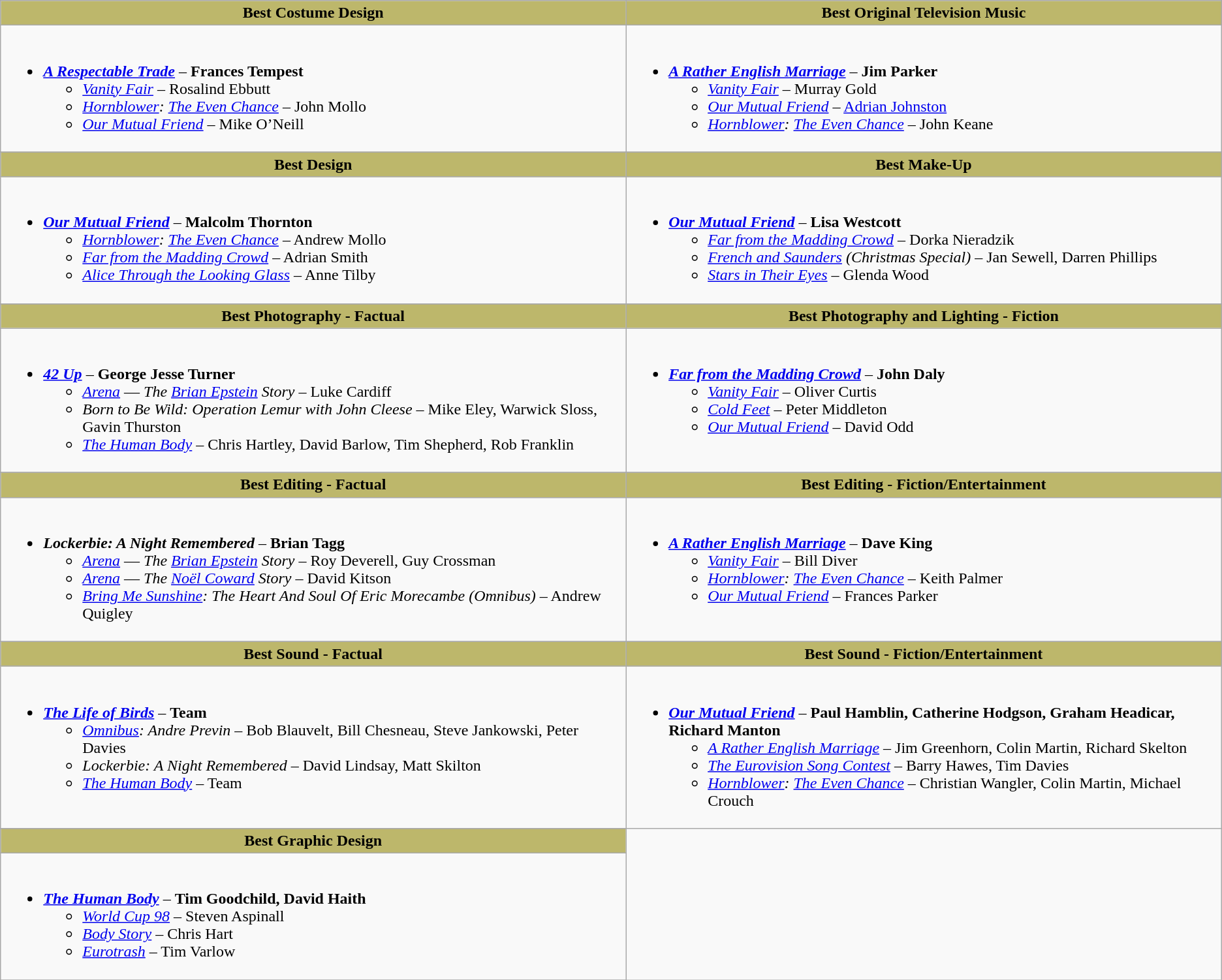<table class=wikitable>
<tr>
<th style="background:#BDB76B;">Best Costume Design</th>
<th style="background:#BDB76B;">Best Original Television Music</th>
</tr>
<tr>
<td valign="top"><br><ul><li><strong><em><a href='#'>A Respectable Trade</a></em></strong> – <strong>Frances Tempest</strong><ul><li><em><a href='#'>Vanity Fair</a></em> – Rosalind Ebbutt</li><li><em><a href='#'>Hornblower</a>: <a href='#'>The Even Chance</a></em> – John Mollo</li><li><em><a href='#'>Our Mutual Friend</a></em> – Mike O’Neill</li></ul></li></ul></td>
<td valign="top"><br><ul><li><strong><em><a href='#'>A Rather English Marriage</a></em></strong> – <strong>Jim Parker</strong><ul><li><em><a href='#'>Vanity Fair</a></em> – Murray Gold</li><li><em><a href='#'>Our Mutual Friend</a></em> – <a href='#'>Adrian Johnston</a></li><li><em><a href='#'>Hornblower</a>: <a href='#'>The Even Chance</a></em> – John Keane</li></ul></li></ul></td>
</tr>
<tr>
</tr>
<tr>
<th style="background:#BDB76B;">Best Design</th>
<th style="background:#BDB76B;">Best Make-Up</th>
</tr>
<tr>
<td valign="top"><br><ul><li><strong><em><a href='#'>Our Mutual Friend</a></em></strong> – <strong>Malcolm Thornton</strong><ul><li><em><a href='#'>Hornblower</a>: <a href='#'>The Even Chance</a></em> – Andrew Mollo</li><li><em><a href='#'>Far from the Madding Crowd</a></em> – Adrian Smith</li><li><em><a href='#'>Alice Through the Looking Glass</a></em> – Anne Tilby</li></ul></li></ul></td>
<td valign="top"><br><ul><li><strong><em><a href='#'>Our Mutual Friend</a></em></strong> – <strong>Lisa Westcott</strong><ul><li><em><a href='#'>Far from the Madding Crowd</a></em> – Dorka Nieradzik</li><li><em><a href='#'>French and Saunders</a> (Christmas Special)</em> – Jan Sewell, Darren Phillips</li><li><em><a href='#'>Stars in Their Eyes</a></em> – Glenda Wood</li></ul></li></ul></td>
</tr>
<tr>
</tr>
<tr>
<th style="background:#BDB76B;">Best Photography - Factual</th>
<th style="background:#BDB76B;">Best Photography and Lighting - Fiction</th>
</tr>
<tr>
<td valign="top"><br><ul><li><strong><em><a href='#'>42 Up</a></em></strong> – <strong>George Jesse Turner</strong><ul><li><em><a href='#'>Arena</a></em> — <em>The <a href='#'>Brian Epstein</a> Story</em> – Luke Cardiff</li><li><em>Born to Be Wild: Operation Lemur with John Cleese</em> – Mike Eley, Warwick Sloss, Gavin Thurston</li><li><em><a href='#'>The Human Body</a></em> – Chris Hartley, David Barlow, Tim Shepherd, Rob Franklin</li></ul></li></ul></td>
<td valign="top"><br><ul><li><strong><em><a href='#'>Far from the Madding Crowd</a></em></strong> – <strong>John Daly</strong><ul><li><em><a href='#'>Vanity Fair</a></em> – Oliver Curtis</li><li><em><a href='#'>Cold Feet</a></em> – Peter Middleton</li><li><em><a href='#'>Our Mutual Friend</a></em> – David Odd</li></ul></li></ul></td>
</tr>
<tr>
</tr>
<tr>
<th style="background:#BDB76B;">Best Editing - Factual</th>
<th style="background:#BDB76B;">Best Editing - Fiction/Entertainment</th>
</tr>
<tr>
<td valign="top"><br><ul><li><strong><em>Lockerbie: A Night Remembered</em></strong> – <strong>Brian Tagg</strong><ul><li><em><a href='#'>Arena</a></em> — <em>The <a href='#'>Brian Epstein</a> Story</em> – Roy Deverell, Guy Crossman</li><li><em><a href='#'>Arena</a></em> — <em>The <a href='#'>Noël Coward</a> Story</em> – David Kitson</li><li><em><a href='#'>Bring Me Sunshine</a>: The Heart And Soul Of Eric Morecambe (Omnibus)</em> – Andrew Quigley</li></ul></li></ul></td>
<td valign="top"><br><ul><li><strong><em><a href='#'>A Rather English Marriage</a></em></strong> – <strong>Dave King</strong><ul><li><em><a href='#'>Vanity Fair</a></em> – Bill Diver</li><li><em><a href='#'>Hornblower</a>: <a href='#'>The Even Chance</a></em> – Keith Palmer</li><li><em><a href='#'>Our Mutual Friend</a></em> – Frances Parker</li></ul></li></ul></td>
</tr>
<tr>
</tr>
<tr>
<th style="background:#BDB76B;">Best Sound - Factual</th>
<th style="background:#BDB76B;">Best Sound - Fiction/Entertainment</th>
</tr>
<tr>
<td valign="top"><br><ul><li><strong><em><a href='#'>The Life of Birds</a></em></strong> – <strong>Team</strong><ul><li><em><a href='#'>Omnibus</a>: Andre Previn</em> – Bob Blauvelt, Bill Chesneau, Steve Jankowski, Peter Davies</li><li><em>Lockerbie: A Night Remembered</em> – David Lindsay, Matt Skilton</li><li><em><a href='#'>The Human Body</a></em> – Team</li></ul></li></ul></td>
<td valign="top"><br><ul><li><strong><em><a href='#'>Our Mutual Friend</a></em></strong> – <strong>Paul Hamblin, Catherine Hodgson, Graham Headicar, Richard Manton</strong><ul><li><em><a href='#'>A Rather English Marriage</a></em> – Jim Greenhorn, Colin Martin, Richard Skelton</li><li><em><a href='#'>The Eurovision Song Contest</a></em> – Barry Hawes, Tim Davies</li><li><em><a href='#'>Hornblower</a>: <a href='#'>The Even Chance</a></em> – Christian Wangler, Colin Martin, Michael Crouch</li></ul></li></ul></td>
</tr>
<tr>
</tr>
<tr>
<th style="background:#BDB76B;">Best Graphic Design</th>
</tr>
<tr>
<td valign="top"><br><ul><li><strong><em><a href='#'>The Human Body</a></em></strong> – <strong>Tim Goodchild, David Haith</strong><ul><li><em><a href='#'>World Cup 98</a></em> – Steven Aspinall</li><li><em><a href='#'>Body Story</a></em> – Chris Hart</li><li><em><a href='#'>Eurotrash</a></em> – Tim Varlow</li></ul></li></ul></td>
</tr>
<tr>
</tr>
<tr>
</tr>
</table>
